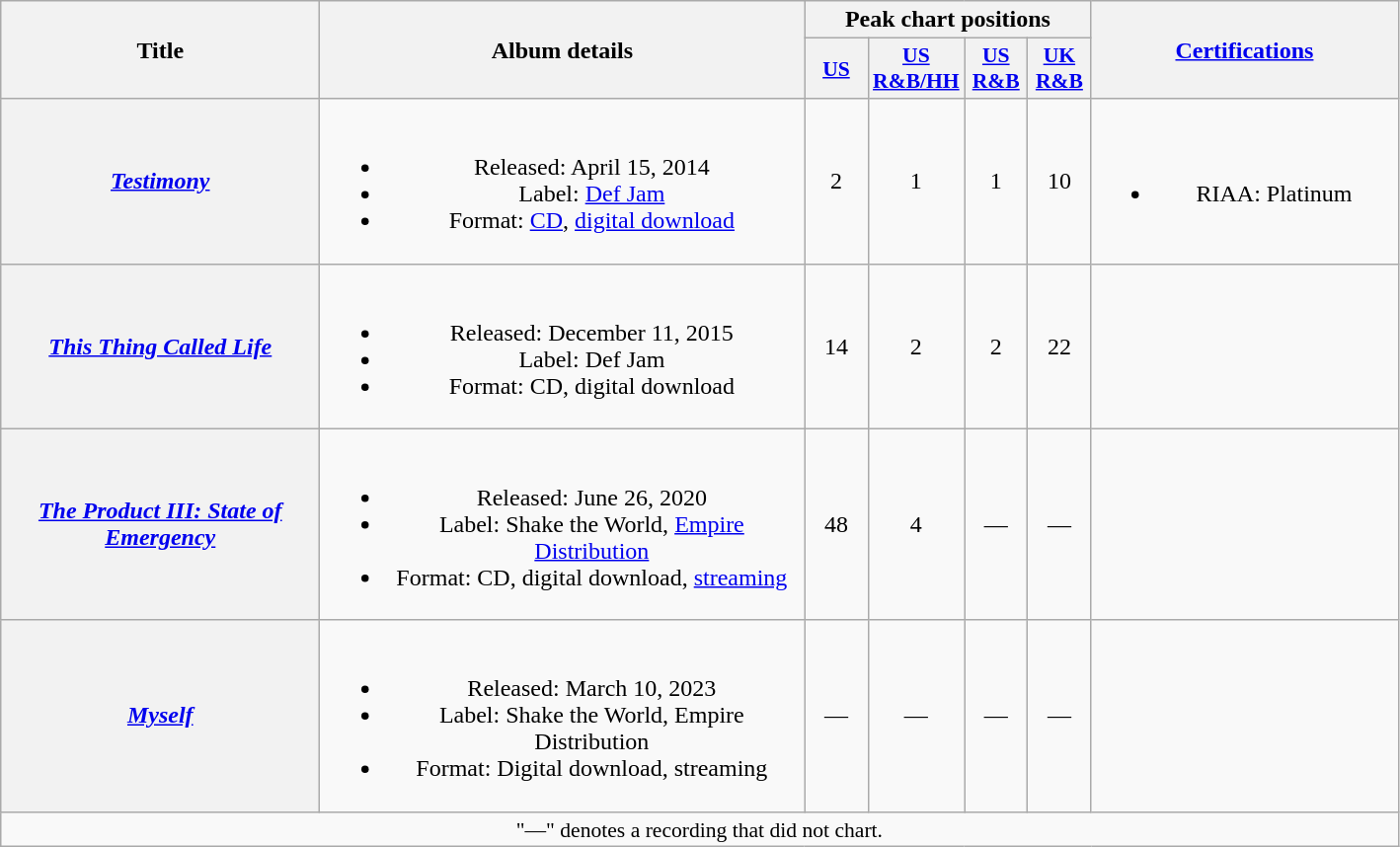<table class="wikitable plainrowheaders" style="text-align:center;">
<tr>
<th scope="col" rowspan="2" style="width:13em;">Title</th>
<th scope="col" rowspan="2" style="width:20em;">Album details</th>
<th scope="col" colspan="4">Peak chart positions</th>
<th scope="col" rowspan="2" style="width:12.5em;"><a href='#'>Certifications</a></th>
</tr>
<tr>
<th scope="col" style="width:2.5em;font-size:90%;"><a href='#'>US</a><br></th>
<th scope="col" style="width:2.5em;font-size:90%;"><a href='#'>US<br>R&B/HH</a><br></th>
<th scope="col" style="width:2.5em;font-size:90%;"><a href='#'>US<br>R&B</a><br></th>
<th scope="col" style="width:2.5em;font-size:90%;"><a href='#'>UK<br>R&B</a><br></th>
</tr>
<tr>
<th scope="row"><em><a href='#'>Testimony</a></em></th>
<td><br><ul><li>Released: April 15, 2014</li><li>Label: <a href='#'>Def Jam</a></li><li>Format: <a href='#'>CD</a>, <a href='#'>digital download</a></li></ul></td>
<td>2</td>
<td>1</td>
<td>1</td>
<td>10</td>
<td><br><ul><li>RIAA: Platinum</li></ul></td>
</tr>
<tr>
<th scope="row"><em><a href='#'>This Thing Called Life</a></em></th>
<td><br><ul><li>Released: December 11, 2015</li><li>Label: Def Jam</li><li>Format: CD, digital download</li></ul></td>
<td>14</td>
<td>2</td>
<td>2</td>
<td>22</td>
<td></td>
</tr>
<tr>
<th scope="row"><em><a href='#'>The Product III: State of Emergency</a></em></th>
<td><br><ul><li>Released: June 26, 2020</li><li>Label: Shake the World, <a href='#'>Empire Distribution</a></li><li>Format: CD, digital download, <a href='#'>streaming</a></li></ul></td>
<td>48</td>
<td>4</td>
<td>—</td>
<td>—</td>
<td></td>
</tr>
<tr>
<th scope="row"><em><a href='#'>Myself</a></em></th>
<td><br><ul><li>Released: March 10, 2023</li><li>Label: Shake the World, Empire Distribution</li><li>Format: Digital download, streaming</li></ul></td>
<td>—</td>
<td>—</td>
<td>—</td>
<td>—</td>
<td></td>
</tr>
<tr>
<td colspan=20 style="font-size:90%">"—" denotes a recording that did not chart.</td>
</tr>
</table>
